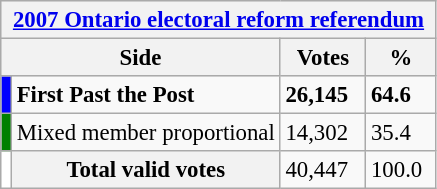<table class="wikitable" style="font-size: 95%; clear:both">
<tr style="background-color:#E9E9E9">
<th colspan=4><a href='#'>2007 Ontario electoral reform referendum</a></th>
</tr>
<tr style="background-color:#E9E9E9">
<th colspan=2 style="width: 130px">Side</th>
<th style="width: 50px">Votes</th>
<th style="width: 40px">%</th>
</tr>
<tr>
<td bgcolor="blue"></td>
<td><strong>First Past the Post</strong></td>
<td><strong>26,145</strong></td>
<td><strong>64.6</strong></td>
</tr>
<tr>
<td bgcolor="green"></td>
<td>Mixed member proportional</td>
<td>14,302</td>
<td>35.4</td>
</tr>
<tr>
<td bgcolor="white"></td>
<th>Total valid votes</th>
<td>40,447</td>
<td>100.0</td>
</tr>
</table>
